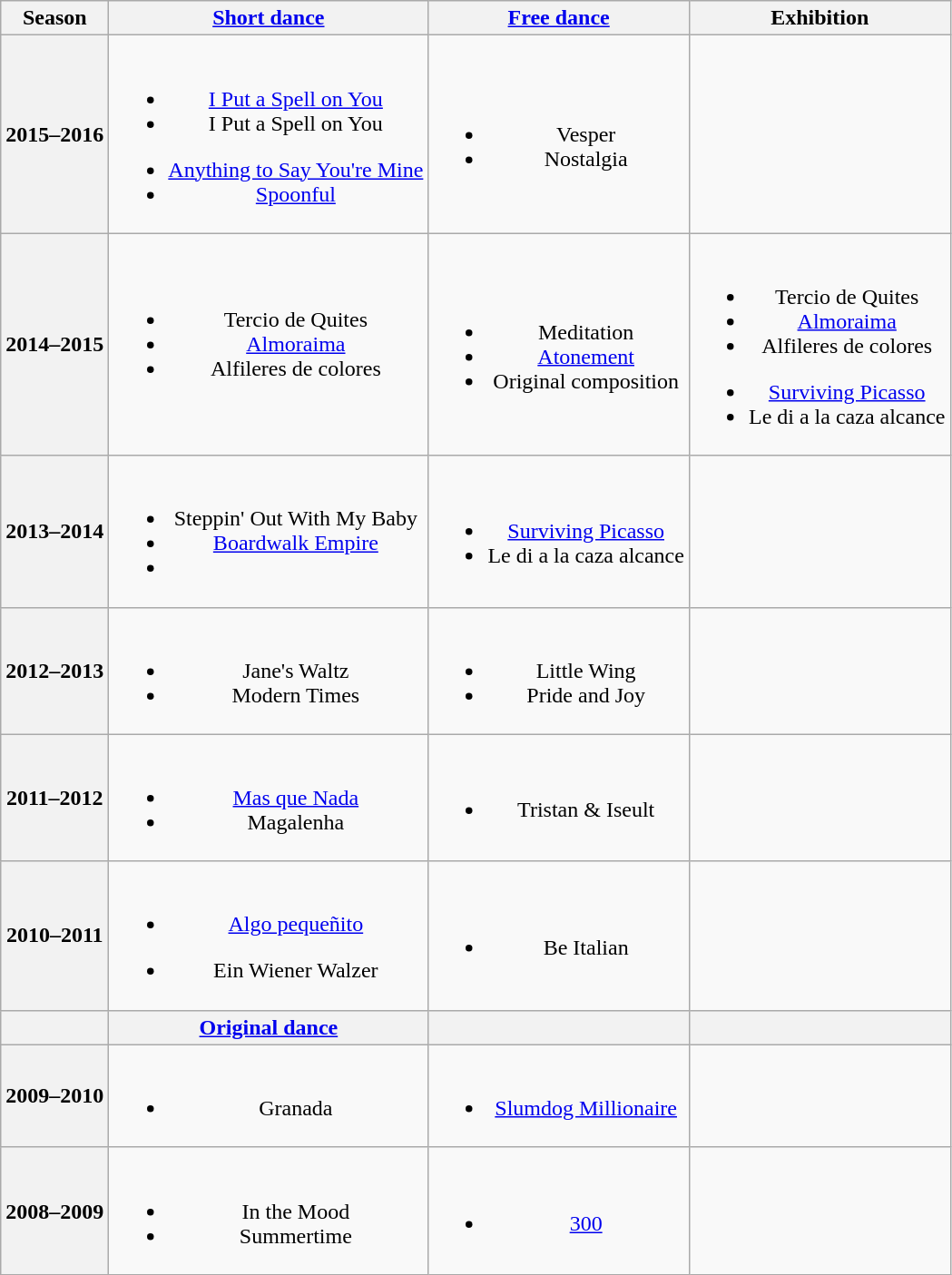<table class="wikitable" style="text-align:center">
<tr>
<th>Season</th>
<th><a href='#'>Short dance</a></th>
<th><a href='#'>Free dance</a></th>
<th>Exhibition</th>
</tr>
<tr>
<th>2015–2016 <br> </th>
<td><br><ul><li><a href='#'>I Put a Spell on You</a> <br></li><li>I Put a Spell on You <br></li></ul><ul><li><a href='#'>Anything to Say You're Mine</a> <br></li><li><a href='#'>Spoonful</a> <br></li></ul></td>
<td><br><ul><li>Vesper <br></li><li>Nostalgia <br></li></ul></td>
<td></td>
</tr>
<tr>
<th>2014–2015 <br> </th>
<td><br><ul><li> Tercio de Quites <br></li><li> <a href='#'>Almoraima</a> <br></li><li> Alfileres de colores <br></li></ul><br></td>
<td><br><ul><li>Meditation <br></li><li><a href='#'>Atonement</a> <br></li><li>Original composition <br></li></ul></td>
<td><br><ul><li> Tercio de Quites <br></li><li> <a href='#'>Almoraima</a> <br></li><li> Alfileres de colores <br></li></ul><ul><li><a href='#'>Surviving Picasso</a> <br></li><li>Le di a la caza alcance <br></li></ul></td>
</tr>
<tr>
<th>2013–2014 <br> </th>
<td><br><ul><li> Steppin' Out With My Baby <br></li><li> <a href='#'>Boardwalk Empire</a></li><li></li></ul></td>
<td><br><ul><li><a href='#'>Surviving Picasso</a> <br></li><li>Le di a la caza alcance <br></li></ul></td>
<td></td>
</tr>
<tr>
<th>2012–2013 <br> </th>
<td><br><ul><li> Jane's Waltz</li><li> Modern Times</li></ul></td>
<td><br><ul><li>Little Wing <br></li><li>Pride and Joy <br></li></ul></td>
<td></td>
</tr>
<tr>
<th>2011–2012 <br> </th>
<td><br><ul><li><a href='#'>Mas que Nada</a> <br></li><li>Magalenha <br></li></ul></td>
<td><br><ul><li>Tristan & Iseult <br></li></ul></td>
<td></td>
</tr>
<tr>
<th>2010–2011 <br> </th>
<td><br><ul><li><a href='#'>Algo pequeñito</a> <br></li></ul><ul><li>Ein Wiener Walzer <br></li></ul></td>
<td><br><ul><li>Be Italian <br></li></ul></td>
<td></td>
</tr>
<tr>
<th></th>
<th><a href='#'>Original dance</a></th>
<th></th>
<th></th>
</tr>
<tr>
<th>2009–2010 <br> </th>
<td><br><ul><li>Granada <br></li></ul></td>
<td><br><ul><li><a href='#'>Slumdog Millionaire</a> <br></li></ul></td>
<td></td>
</tr>
<tr>
<th>2008–2009 <br> </th>
<td><br><ul><li>In the Mood <br></li><li>Summertime</li></ul></td>
<td><br><ul><li><a href='#'>300</a> <br></li></ul></td>
<td></td>
</tr>
</table>
